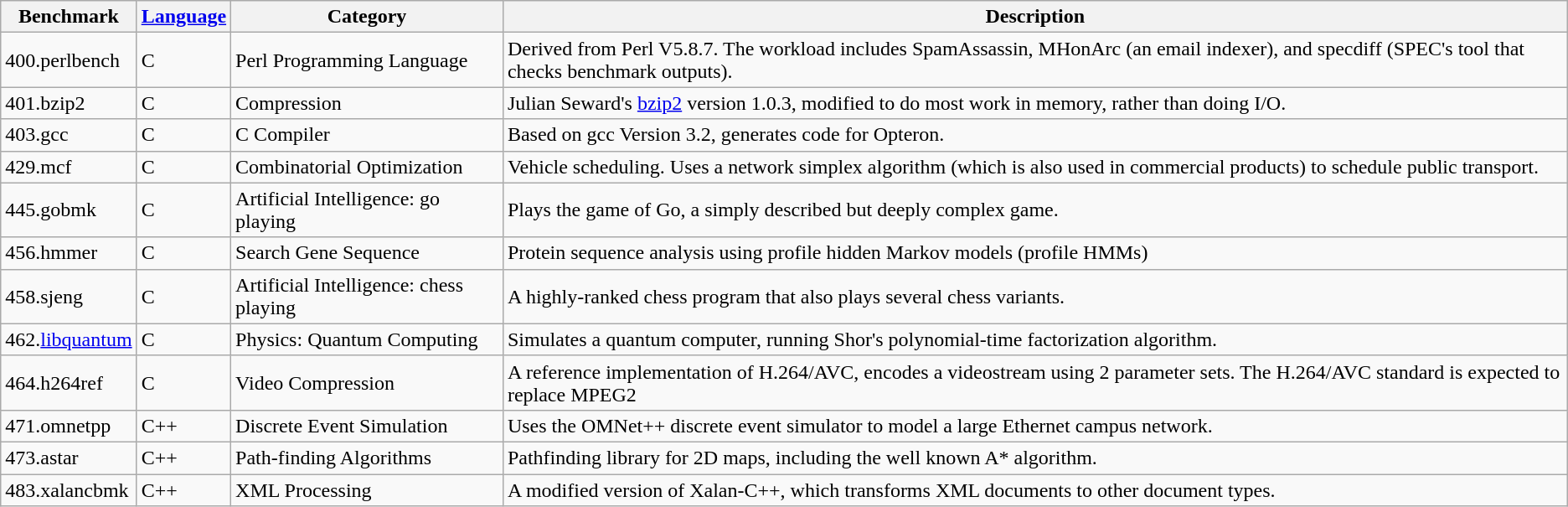<table class="wikitable">
<tr>
<th>Benchmark</th>
<th><a href='#'>Language</a></th>
<th>Category</th>
<th>Description</th>
</tr>
<tr>
<td>400.perlbench</td>
<td>C</td>
<td>Perl Programming Language</td>
<td>Derived from Perl V5.8.7. The workload includes SpamAssassin, MHonArc (an email indexer), and specdiff (SPEC's tool that checks benchmark outputs).</td>
</tr>
<tr>
<td>401.bzip2</td>
<td>C</td>
<td>Compression</td>
<td>Julian Seward's <a href='#'>bzip2</a> version 1.0.3, modified to do most work in memory, rather than doing I/O.</td>
</tr>
<tr>
<td>403.gcc</td>
<td>C</td>
<td>C Compiler</td>
<td>Based on gcc Version 3.2, generates code for Opteron.</td>
</tr>
<tr>
<td>429.mcf</td>
<td>C</td>
<td>Combinatorial Optimization</td>
<td>Vehicle scheduling. Uses a network simplex algorithm (which is also used in commercial products) to schedule public transport.</td>
</tr>
<tr>
<td>445.gobmk</td>
<td>C</td>
<td>Artificial Intelligence: go playing</td>
<td>Plays the game of Go, a simply described but deeply complex game.</td>
</tr>
<tr>
<td>456.hmmer</td>
<td>C</td>
<td>Search Gene Sequence</td>
<td>Protein sequence analysis using profile hidden Markov models (profile HMMs)</td>
</tr>
<tr>
<td>458.sjeng</td>
<td>C</td>
<td>Artificial Intelligence: chess playing</td>
<td>A highly-ranked chess program that also plays several chess variants.</td>
</tr>
<tr>
<td>462.<a href='#'>libquantum</a></td>
<td>C</td>
<td>Physics: Quantum Computing</td>
<td>Simulates a quantum computer, running Shor's polynomial-time factorization algorithm.</td>
</tr>
<tr>
<td>464.h264ref</td>
<td>C</td>
<td>Video Compression</td>
<td>A reference implementation of H.264/AVC, encodes a videostream using 2 parameter sets. The H.264/AVC standard is expected to replace MPEG2</td>
</tr>
<tr>
<td>471.omnetpp</td>
<td>C++</td>
<td>Discrete Event Simulation</td>
<td>Uses the OMNet++ discrete event simulator to model a large Ethernet campus network.</td>
</tr>
<tr>
<td>473.astar</td>
<td>C++</td>
<td>Path-finding Algorithms</td>
<td>Pathfinding library for 2D maps, including the well known A* algorithm.</td>
</tr>
<tr>
<td>483.xalancbmk</td>
<td>C++</td>
<td>XML Processing</td>
<td>A modified version of Xalan-C++, which transforms XML documents to other document types.</td>
</tr>
</table>
